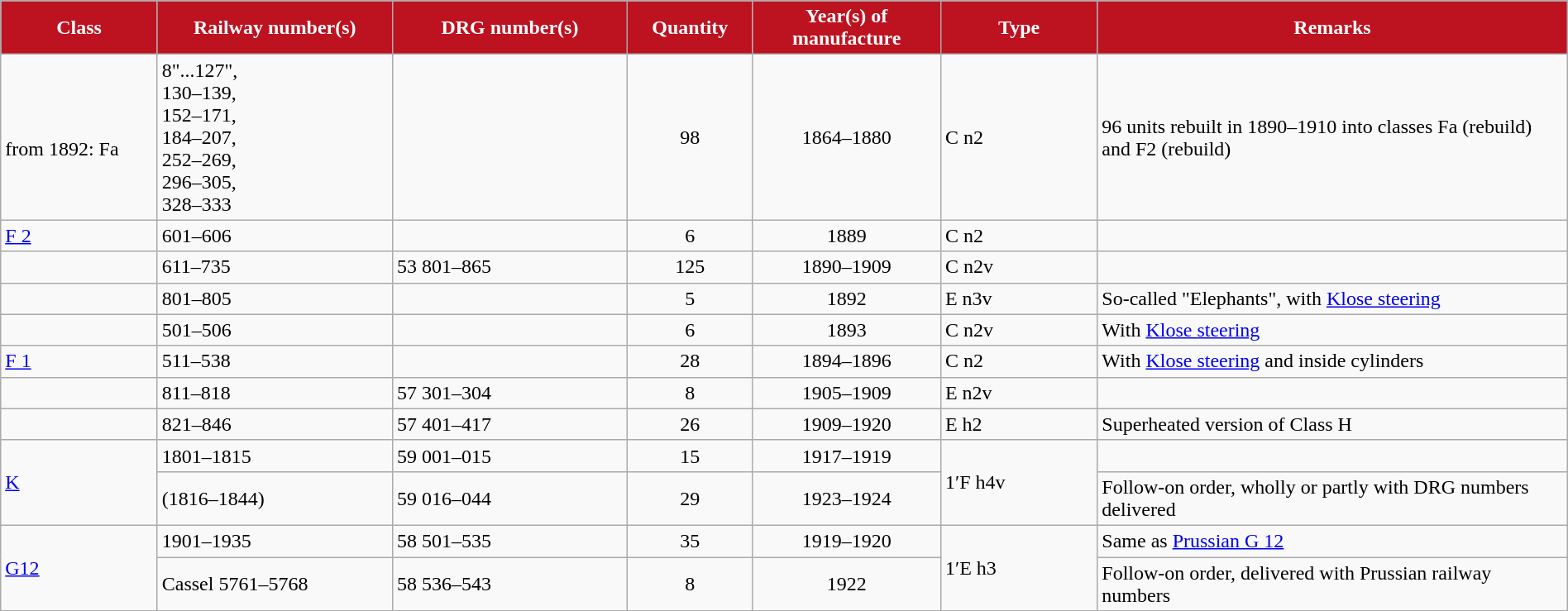<table class="wikitable"  width="100%">
<tr>
<th style="color:#ffffff; background:#bd1220" width="10%">Class</th>
<th style="color:#ffffff; background:#bd1220" width="15%">Railway number(s)</th>
<th style="color:#ffffff; background:#bd1220" width="15%">DRG number(s)</th>
<th style="color:#ffffff; background:#bd1220" width="8%">Quantity</th>
<th style="color:#ffffff; background:#bd1220" width="12%">Year(s) of manufacture</th>
<th style="color:#ffffff; background:#bd1220" width="10%">Type</th>
<th style="color:#ffffff; background:#bd1220" width="30%">Remarks</th>
</tr>
<tr>
<td> <br>from 1892: Fa</td>
<td>8"...127", <br>130–139, <br>152–171, <br>184–207, <br>252–269, <br>296–305, <br>328–333</td>
<td></td>
<td align="center">98</td>
<td align="center">1864–1880</td>
<td>C n2</td>
<td>96 units rebuilt in 1890–1910 into classes Fa (rebuild) and F2 (rebuild)</td>
</tr>
<tr>
<td><a href='#'>F 2</a></td>
<td>601–606</td>
<td></td>
<td align="center">6</td>
<td align="center">1889</td>
<td>C n2</td>
<td></td>
</tr>
<tr>
<td></td>
<td>611–735</td>
<td>53 801–865</td>
<td align="center">125</td>
<td align="center">1890–1909</td>
<td>C n2v</td>
<td></td>
</tr>
<tr>
<td></td>
<td>801–805</td>
<td></td>
<td align="center">5</td>
<td align="center">1892</td>
<td>E n3v</td>
<td>So-called "Elephants", with <a href='#'>Klose steering</a></td>
</tr>
<tr>
<td></td>
<td>501–506</td>
<td></td>
<td align="center">6</td>
<td align="center">1893</td>
<td>C n2v</td>
<td>With <a href='#'>Klose steering</a></td>
</tr>
<tr>
<td><a href='#'>F 1</a></td>
<td>511–538</td>
<td></td>
<td align="center">28</td>
<td align="center">1894–1896</td>
<td>C n2</td>
<td>With <a href='#'>Klose steering</a> and inside cylinders</td>
</tr>
<tr>
<td></td>
<td>811–818</td>
<td>57 301–304</td>
<td align="center">8</td>
<td align="center">1905–1909</td>
<td>E n2v</td>
<td></td>
</tr>
<tr>
<td></td>
<td>821–846</td>
<td>57 401–417</td>
<td align="center">26</td>
<td align="center">1909–1920</td>
<td>E h2</td>
<td>Superheated version of Class H</td>
</tr>
<tr>
<td rowspan="2"><a href='#'>K</a></td>
<td>1801–1815</td>
<td>59 001–015</td>
<td align="center">15</td>
<td align="center">1917–1919</td>
<td rowspan="2">1′F h4v</td>
<td></td>
</tr>
<tr>
<td>(1816–1844)</td>
<td>59 016–044</td>
<td align="center">29</td>
<td align="center">1923–1924</td>
<td>Follow-on order, wholly or partly with DRG numbers delivered</td>
</tr>
<tr>
<td rowspan="2"><a href='#'>G12</a></td>
<td>1901–1935</td>
<td>58 501–535</td>
<td align="center">35</td>
<td align="center">1919–1920</td>
<td rowspan="2">1′E h3</td>
<td>Same as <a href='#'>Prussian G 12</a></td>
</tr>
<tr>
<td>Cassel 5761–5768</td>
<td>58 536–543</td>
<td align="center">8</td>
<td align="center">1922</td>
<td>Follow-on order, delivered with Prussian railway numbers</td>
</tr>
</table>
